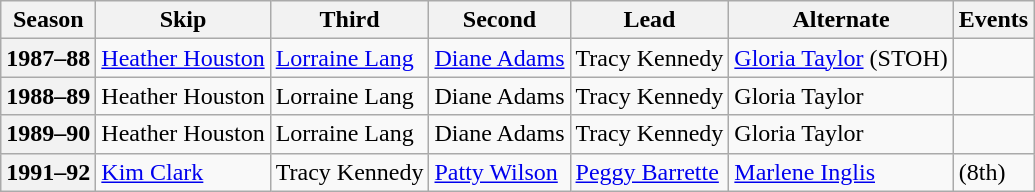<table class="wikitable">
<tr>
<th scope="col">Season</th>
<th scope="col">Skip</th>
<th scope="col">Third</th>
<th scope="col">Second</th>
<th scope="col">Lead</th>
<th scope="col">Alternate</th>
<th scope="col">Events</th>
</tr>
<tr>
<th scope="row">1987–88</th>
<td><a href='#'>Heather Houston</a></td>
<td><a href='#'>Lorraine Lang</a></td>
<td><a href='#'>Diane Adams</a></td>
<td>Tracy Kennedy</td>
<td><a href='#'>Gloria Taylor</a> (STOH)</td>
<td> <br> </td>
</tr>
<tr>
<th scope="row">1988–89</th>
<td>Heather Houston</td>
<td>Lorraine Lang</td>
<td>Diane Adams</td>
<td>Tracy Kennedy</td>
<td>Gloria Taylor</td>
<td> <br> </td>
</tr>
<tr>
<th scope="row">1989–90</th>
<td>Heather Houston</td>
<td>Lorraine Lang</td>
<td>Diane Adams</td>
<td>Tracy Kennedy</td>
<td>Gloria Taylor</td>
<td> </td>
</tr>
<tr>
<th scope="row">1991–92</th>
<td><a href='#'>Kim Clark</a></td>
<td>Tracy Kennedy</td>
<td><a href='#'>Patty Wilson</a></td>
<td><a href='#'>Peggy Barrette</a></td>
<td><a href='#'>Marlene Inglis</a></td>
<td> (8th)</td>
</tr>
</table>
